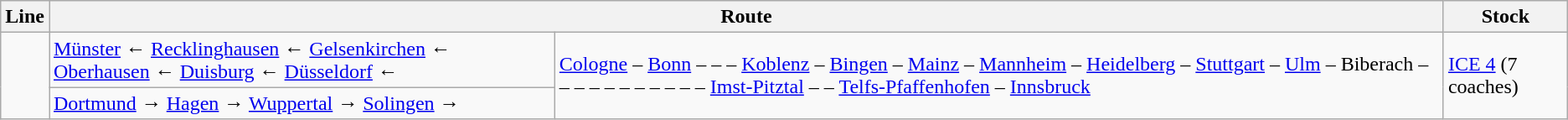<table class="wikitable">
<tr>
<th>Line</th>
<th colspan="2">Route</th>
<th>Stock</th>
</tr>
<tr>
<td rowspan="2"></td>
<td><a href='#'>Münster</a> ← <a href='#'>Recklinghausen</a> ← <a href='#'>Gelsenkirchen</a> ← <a href='#'>Oberhausen</a> ← <a href='#'>Duisburg</a> ← <a href='#'>Düsseldorf</a> ←</td>
<td rowspan="2"><a href='#'>Cologne</a> – <a href='#'>Bonn</a> –  –  – <a href='#'>Koblenz</a> – <a href='#'>Bingen</a> – <a href='#'>Mainz</a> – <a href='#'>Mannheim</a> – <a href='#'>Heidelberg</a> – <a href='#'>Stuttgart</a> – <a href='#'>Ulm</a> – Biberach –  –  –  –  –  –  –  –  –  –  – <a href='#'>Imst-Pitztal</a> –  – <a href='#'>Telfs-Pfaffenhofen</a> – <a href='#'>Innsbruck</a></td>
<td rowspan="2"><a href='#'>ICE 4</a> (7 coaches)</td>
</tr>
<tr>
<td><a href='#'>Dortmund</a> → <a href='#'>Hagen</a> → <a href='#'>Wuppertal</a> → <a href='#'>Solingen</a> →</td>
</tr>
</table>
